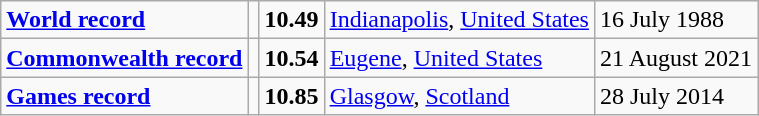<table class="wikitable">
<tr>
<td><a href='#'><strong>World record</strong></a></td>
<td></td>
<td><strong>10.49</strong></td>
<td><a href='#'>Indianapolis</a>, <a href='#'>United States</a></td>
<td>16 July 1988</td>
</tr>
<tr>
<td><a href='#'><strong>Commonwealth record</strong></a></td>
<td></td>
<td><strong>10.54 </strong></td>
<td><a href='#'>Eugene</a>, <a href='#'>United States</a></td>
<td>21 August 2021</td>
</tr>
<tr>
<td><a href='#'><strong>Games record</strong></a></td>
<td></td>
<td><strong>10.85</strong></td>
<td><a href='#'>Glasgow</a>, <a href='#'>Scotland</a></td>
<td>28 July 2014</td>
</tr>
</table>
